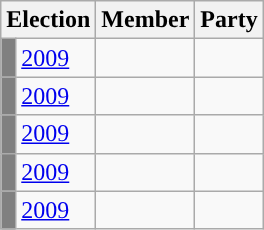<table class="wikitable">
<tr>
<th colspan="2">Election</th>
<th>Member</th>
<th>Party</th>
</tr>
<tr>
<td style="background-color: grey"></td>
<td><a href='#'>2009</a></td>
<td></td>
<td></td>
</tr>
<tr>
<td style="background-color: grey"></td>
<td><a href='#'>2009</a></td>
<td></td>
<td></td>
</tr>
<tr>
<td style="background-color: grey"></td>
<td><a href='#'>2009</a></td>
<td></td>
<td></td>
</tr>
<tr>
<td style="background-color: grey"></td>
<td><a href='#'>2009</a></td>
<td></td>
<td></td>
</tr>
<tr>
<td style="background-color: grey"></td>
<td><a href='#'>2009</a></td>
<td></td>
<td></td>
</tr>
</table>
